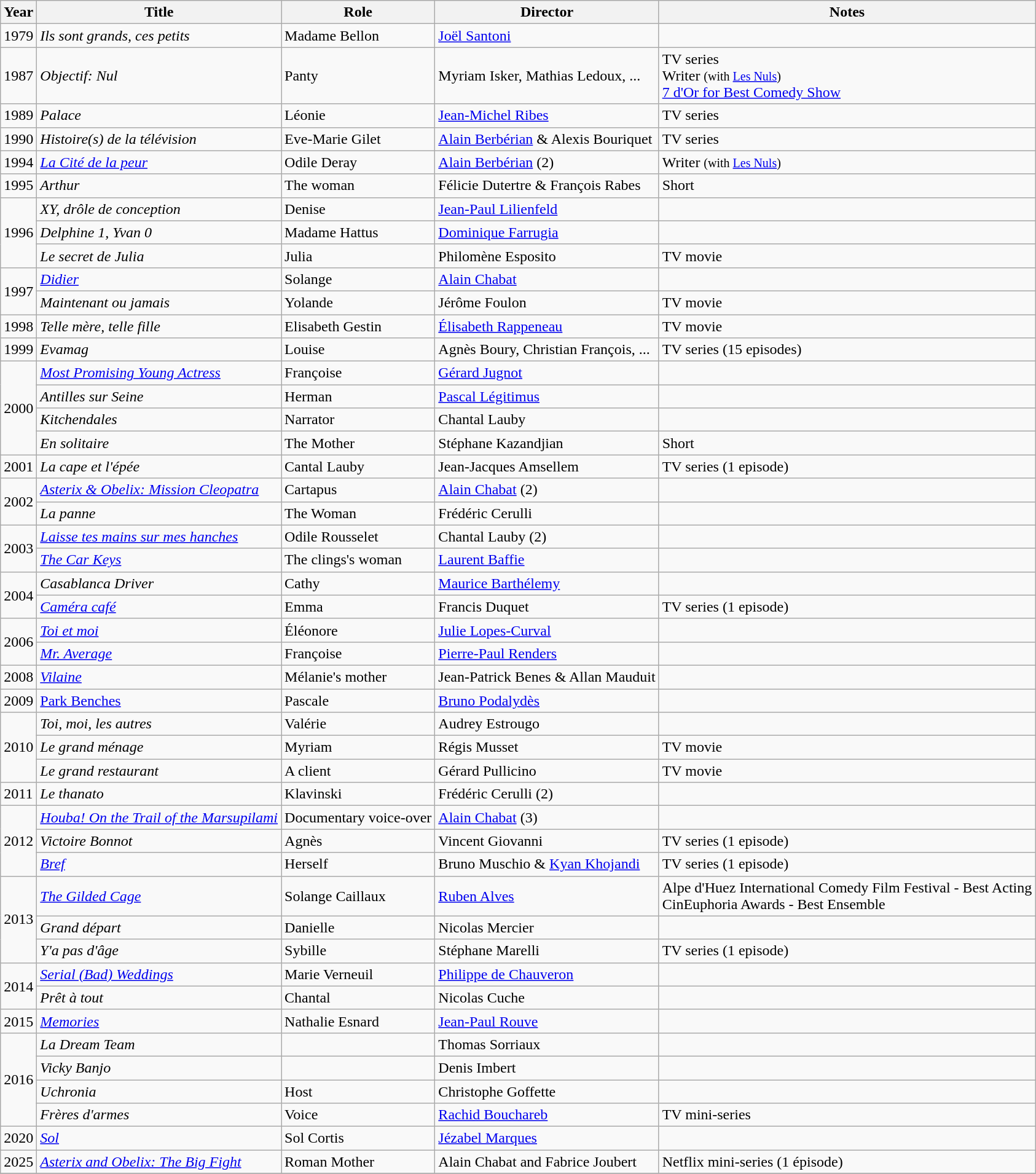<table class="wikitable sortable">
<tr>
<th>Year</th>
<th>Title</th>
<th>Role</th>
<th>Director</th>
<th class="unsortable">Notes</th>
</tr>
<tr>
<td>1979</td>
<td><em>Ils sont grands, ces petits</em></td>
<td>Madame Bellon</td>
<td><a href='#'>Joël Santoni</a></td>
<td></td>
</tr>
<tr>
<td>1987</td>
<td><em>Objectif: Nul</em></td>
<td>Panty</td>
<td>Myriam Isker, Mathias Ledoux, ...</td>
<td>TV series<br>Writer <small>(with <a href='#'>Les Nuls</a>)</small><br><a href='#'>7 d'Or for Best Comedy Show</a></td>
</tr>
<tr>
<td>1989</td>
<td><em>Palace</em></td>
<td>Léonie</td>
<td><a href='#'>Jean-Michel Ribes</a></td>
<td>TV series</td>
</tr>
<tr>
<td>1990</td>
<td><em>Histoire(s) de la télévision</em></td>
<td>Eve-Marie Gilet</td>
<td><a href='#'>Alain Berbérian</a> & Alexis Bouriquet</td>
<td>TV series</td>
</tr>
<tr>
<td>1994</td>
<td><em><a href='#'>La Cité de la peur</a></em></td>
<td>Odile Deray</td>
<td><a href='#'>Alain Berbérian</a> (2)</td>
<td>Writer <small>(with <a href='#'>Les Nuls</a>)</small></td>
</tr>
<tr>
<td>1995</td>
<td><em>Arthur</em></td>
<td>The woman</td>
<td>Félicie Dutertre & François Rabes</td>
<td>Short</td>
</tr>
<tr>
<td rowspan=3>1996</td>
<td><em>XY, drôle de conception</em></td>
<td>Denise</td>
<td><a href='#'>Jean-Paul Lilienfeld</a></td>
<td></td>
</tr>
<tr>
<td><em>Delphine 1, Yvan 0</em></td>
<td>Madame Hattus</td>
<td><a href='#'>Dominique Farrugia</a></td>
<td></td>
</tr>
<tr>
<td><em>Le secret de Julia</em></td>
<td>Julia</td>
<td>Philomène Esposito</td>
<td>TV movie</td>
</tr>
<tr>
<td rowspan=2>1997</td>
<td><em><a href='#'>Didier</a></em></td>
<td>Solange</td>
<td><a href='#'>Alain Chabat</a></td>
<td></td>
</tr>
<tr>
<td><em>Maintenant ou jamais</em></td>
<td>Yolande</td>
<td>Jérôme Foulon</td>
<td>TV movie</td>
</tr>
<tr>
<td>1998</td>
<td><em>Telle mère, telle fille</em></td>
<td>Elisabeth Gestin</td>
<td><a href='#'>Élisabeth Rappeneau</a></td>
<td>TV movie</td>
</tr>
<tr>
<td>1999</td>
<td><em>Evamag</em></td>
<td>Louise</td>
<td>Agnès Boury, Christian François, ...</td>
<td>TV series (15 episodes)</td>
</tr>
<tr>
<td rowspan=4>2000</td>
<td><em><a href='#'>Most Promising Young Actress</a></em></td>
<td>Françoise</td>
<td><a href='#'>Gérard Jugnot</a></td>
<td></td>
</tr>
<tr>
<td><em>Antilles sur Seine</em></td>
<td>Herman</td>
<td><a href='#'>Pascal Légitimus</a></td>
<td></td>
</tr>
<tr>
<td><em>Kitchendales</em></td>
<td>Narrator</td>
<td>Chantal Lauby</td>
<td></td>
</tr>
<tr>
<td><em>En solitaire</em></td>
<td>The Mother</td>
<td>Stéphane Kazandjian</td>
<td>Short</td>
</tr>
<tr>
<td>2001</td>
<td><em>La cape et l'épée</em></td>
<td>Cantal Lauby</td>
<td>Jean-Jacques Amsellem</td>
<td>TV series (1 episode)</td>
</tr>
<tr>
<td rowspan=2>2002</td>
<td><em><a href='#'>Asterix & Obelix: Mission Cleopatra</a></em></td>
<td>Cartapus</td>
<td><a href='#'>Alain Chabat</a> (2)</td>
<td></td>
</tr>
<tr>
<td><em>La panne</em></td>
<td>The Woman</td>
<td>Frédéric Cerulli</td>
<td></td>
</tr>
<tr>
<td rowspan=2>2003</td>
<td><em><a href='#'>Laisse tes mains sur mes hanches</a></em></td>
<td>Odile Rousselet</td>
<td>Chantal Lauby (2)</td>
<td></td>
</tr>
<tr>
<td><em><a href='#'>The Car Keys</a></em></td>
<td>The clings's woman</td>
<td><a href='#'>Laurent Baffie</a></td>
<td></td>
</tr>
<tr>
<td rowspan=2>2004</td>
<td><em>Casablanca Driver</em></td>
<td>Cathy</td>
<td><a href='#'>Maurice Barthélemy</a></td>
<td></td>
</tr>
<tr>
<td><em><a href='#'>Caméra café</a></em></td>
<td>Emma</td>
<td>Francis Duquet</td>
<td>TV series (1 episode)</td>
</tr>
<tr>
<td rowspan=2>2006</td>
<td><em><a href='#'>Toi et moi</a></em></td>
<td>Éléonore</td>
<td><a href='#'>Julie Lopes-Curval</a></td>
<td></td>
</tr>
<tr>
<td><em><a href='#'>Mr. Average</a></em></td>
<td>Françoise</td>
<td><a href='#'>Pierre-Paul Renders</a></td>
<td></td>
</tr>
<tr>
<td>2008</td>
<td><em><a href='#'>Vilaine</a></em></td>
<td>Mélanie's mother</td>
<td>Jean-Patrick Benes & Allan Mauduit</td>
<td></td>
</tr>
<tr>
<td>2009</td>
<td><a href='#'>Park Benches</a></td>
<td>Pascale</td>
<td><a href='#'>Bruno Podalydès</a></td>
<td></td>
</tr>
<tr>
<td rowspan=3>2010</td>
<td><em>Toi, moi, les autres</em></td>
<td>Valérie</td>
<td>Audrey Estrougo</td>
<td></td>
</tr>
<tr>
<td><em>Le grand ménage</em></td>
<td>Myriam</td>
<td>Régis Musset</td>
<td>TV movie</td>
</tr>
<tr>
<td><em>Le grand restaurant</em></td>
<td>A client</td>
<td>Gérard Pullicino</td>
<td>TV movie</td>
</tr>
<tr>
<td>2011</td>
<td><em>Le thanato</em></td>
<td>Klavinski</td>
<td>Frédéric Cerulli (2)</td>
<td></td>
</tr>
<tr>
<td rowspan=3>2012</td>
<td><em><a href='#'>Houba! On the Trail of the Marsupilami</a></em></td>
<td>Documentary voice-over</td>
<td><a href='#'>Alain Chabat</a> (3)</td>
<td></td>
</tr>
<tr>
<td><em>Victoire Bonnot</em></td>
<td>Agnès</td>
<td>Vincent Giovanni</td>
<td>TV series (1 episode)</td>
</tr>
<tr>
<td><em><a href='#'>Bref</a></em></td>
<td>Herself</td>
<td>Bruno Muschio & <a href='#'>Kyan Khojandi</a></td>
<td>TV series (1 episode)</td>
</tr>
<tr>
<td rowspan=3>2013</td>
<td><em><a href='#'>The Gilded Cage</a></em></td>
<td>Solange Caillaux</td>
<td><a href='#'>Ruben Alves</a></td>
<td>Alpe d'Huez International Comedy Film Festival - Best Acting<br>CinEuphoria Awards - Best Ensemble</td>
</tr>
<tr>
<td><em>Grand départ</em></td>
<td>Danielle</td>
<td>Nicolas Mercier</td>
<td></td>
</tr>
<tr>
<td><em>Y'a pas d'âge</em></td>
<td>Sybille</td>
<td>Stéphane Marelli</td>
<td>TV series (1 episode)</td>
</tr>
<tr>
<td rowspan=2>2014</td>
<td><em><a href='#'>Serial (Bad) Weddings</a></em></td>
<td>Marie Verneuil</td>
<td><a href='#'>Philippe de Chauveron</a></td>
<td></td>
</tr>
<tr>
<td><em>Prêt à tout</em></td>
<td>Chantal</td>
<td>Nicolas Cuche</td>
<td></td>
</tr>
<tr>
<td rowspan=1>2015</td>
<td><em><a href='#'>Memories</a></em></td>
<td>Nathalie Esnard</td>
<td><a href='#'>Jean-Paul Rouve</a></td>
<td></td>
</tr>
<tr>
<td rowspan=4>2016</td>
<td><em>La Dream Team</em></td>
<td></td>
<td>Thomas Sorriaux</td>
<td></td>
</tr>
<tr>
<td><em>Vicky Banjo</em></td>
<td></td>
<td>Denis Imbert</td>
<td></td>
</tr>
<tr>
<td><em>Uchronia</em></td>
<td>Host</td>
<td>Christophe Goffette</td>
<td></td>
</tr>
<tr>
<td><em>Frères d'armes</em></td>
<td>Voice</td>
<td><a href='#'>Rachid Bouchareb</a></td>
<td>TV mini-series</td>
</tr>
<tr>
<td rowspan=1>2020</td>
<td><em><a href='#'>Sol</a></em></td>
<td>Sol Cortis</td>
<td><a href='#'>Jézabel Marques</a></td>
<td></td>
</tr>
<tr>
<td>2025</td>
<td><em><a href='#'>Asterix and Obelix: The Big Fight</a></em></td>
<td>Roman Mother</td>
<td>Alain Chabat and Fabrice Joubert</td>
<td>Netflix mini-series (1 épisode)</td>
</tr>
<tr>
</tr>
</table>
